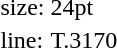<table style="margin-left:40px;">
<tr>
<td>size:</td>
<td>24pt</td>
</tr>
<tr>
<td>line:</td>
<td>T.3170</td>
</tr>
</table>
